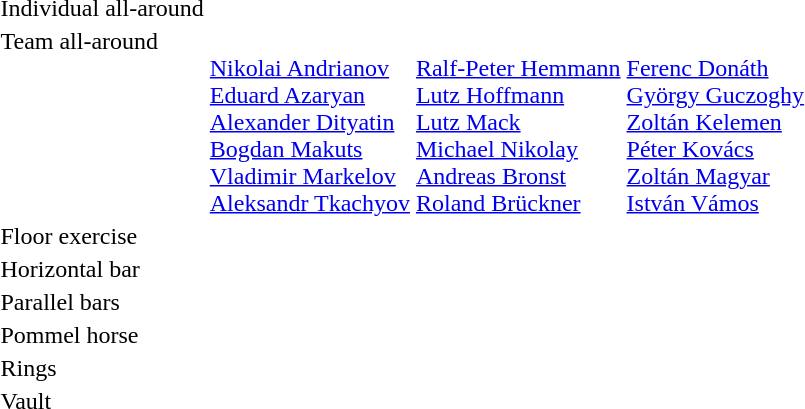<table>
<tr valign="top">
<td>Individual all-around<br></td>
<td></td>
<td></td>
<td></td>
</tr>
<tr valign="top">
<td>Team all-around<br></td>
<td><br><a href='#'>Nikolai Andrianov</a><br><a href='#'>Eduard Azaryan</a><br><a href='#'>Alexander Dityatin</a><br><a href='#'>Bogdan Makuts</a><br><a href='#'>Vladimir Markelov</a><br><a href='#'>Aleksandr Tkachyov</a></td>
<td><br><a href='#'>Ralf-Peter Hemmann</a><br><a href='#'>Lutz Hoffmann</a><br><a href='#'>Lutz Mack</a><br><a href='#'>Michael Nikolay</a><br><a href='#'>Andreas Bronst</a><br><a href='#'>Roland Brückner</a></td>
<td><br><a href='#'>Ferenc Donáth</a><br><a href='#'>György Guczoghy</a><br><a href='#'>Zoltán Kelemen</a><br><a href='#'>Péter Kovács</a><br><a href='#'>Zoltán Magyar</a><br><a href='#'>István Vámos</a></td>
</tr>
<tr valign="top">
<td>Floor exercise<br></td>
<td></td>
<td></td>
<td></td>
</tr>
<tr valign="top">
<td>Horizontal bar<br></td>
<td></td>
<td></td>
<td></td>
</tr>
<tr valign="top">
<td>Parallel bars<br></td>
<td></td>
<td></td>
<td></td>
</tr>
<tr valign="top">
<td>Pommel horse<br></td>
<td></td>
<td></td>
<td></td>
</tr>
<tr valign="top">
<td>Rings<br></td>
<td></td>
<td></td>
<td></td>
</tr>
<tr valign="top">
<td>Vault<br></td>
<td></td>
<td></td>
<td></td>
</tr>
</table>
